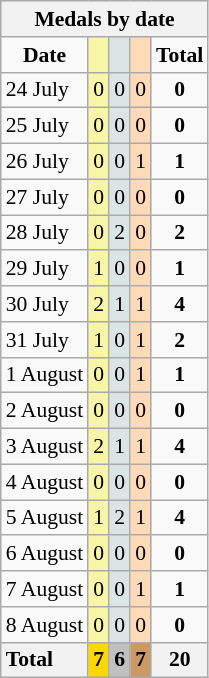<table class="wikitable" style="text-align:center;font-size:90%">
<tr style="background:#efefef;">
<th colspan=7>Medals by date</th>
</tr>
<tr>
<td><strong>Date</strong></td>
<td bgcolor=#f7f6a8></td>
<td bgcolor=#dce5e5></td>
<td bgcolor=#ffdab9></td>
<td><strong>Total</strong></td>
</tr>
<tr>
<td style="text-align:left;">24 July</td>
<td style="background:#F7F6A8;">0</td>
<td style="background:#DCE5E5;">0</td>
<td style="background:#FFDAB9;">0</td>
<td><strong>0</strong></td>
</tr>
<tr>
<td style="text-align:left;">25 July</td>
<td style="background:#F7F6A8;">0</td>
<td style="background:#DCE5E5;">0</td>
<td style="background:#FFDAB9;">0</td>
<td><strong>0</strong></td>
</tr>
<tr>
<td style="text-align:left;">26 July</td>
<td style="background:#F7F6A8;">0</td>
<td style="background:#DCE5E5;">0</td>
<td style="background:#FFDAB9;">1</td>
<td><strong>1</strong></td>
</tr>
<tr>
<td style="text-align:left;">27 July</td>
<td style="background:#F7F6A8;">0</td>
<td style="background:#DCE5E5;">0</td>
<td style="background:#FFDAB9;">0</td>
<td><strong>0</strong></td>
</tr>
<tr>
<td style="text-align:left;">28 July</td>
<td style="background:#F7F6A8;">0</td>
<td style="background:#DCE5E5;">2</td>
<td style="background:#FFDAB9;">0</td>
<td><strong>2</strong></td>
</tr>
<tr>
<td style="text-align:left;">29 July</td>
<td style="background:#F7F6A8;">1</td>
<td style="background:#DCE5E5;">0</td>
<td style="background:#FFDAB9;">0</td>
<td><strong>1</strong></td>
</tr>
<tr>
<td style="text-align:left;">30 July</td>
<td style="background:#F7F6A8;">2</td>
<td style="background:#DCE5E5;">1</td>
<td style="background:#FFDAB9;">1</td>
<td><strong>4</strong></td>
</tr>
<tr>
<td style="text-align:left;">31 July</td>
<td style="background:#F7F6A8;">1</td>
<td style="background:#DCE5E5;">0</td>
<td style="background:#FFDAB9;">1</td>
<td><strong>2</strong></td>
</tr>
<tr>
<td style="text-align:left;">1 August</td>
<td style="background:#F7F6A8;">0</td>
<td style="background:#DCE5E5;">0</td>
<td style="background:#FFDAB9;">1</td>
<td><strong>1</strong></td>
</tr>
<tr>
<td style="text-align:left;">2 August</td>
<td style="background:#F7F6A8;">0</td>
<td style="background:#DCE5E5;">0</td>
<td style="background:#FFDAB9;">0</td>
<td><strong>0</strong></td>
</tr>
<tr>
<td style="text-align:left;">3 August</td>
<td style="background:#F7F6A8;">2</td>
<td style="background:#DCE5E5;">1</td>
<td style="background:#FFDAB9;">1</td>
<td><strong>4</strong></td>
</tr>
<tr>
<td style="text-align:left;">4 August</td>
<td style="background:#F7F6A8;">0</td>
<td style="background:#DCE5E5;">0</td>
<td style="background:#FFDAB9;">0</td>
<td><strong>0</strong></td>
</tr>
<tr>
<td style="text-align:left;">5 August</td>
<td style="background:#F7F6A8;">1</td>
<td style="background:#DCE5E5;">2</td>
<td style="background:#FFDAB9;">1</td>
<td><strong>4</strong></td>
</tr>
<tr>
<td style="text-align:left;">6 August</td>
<td style="background:#F7F6A8;">0</td>
<td style="background:#DCE5E5;">0</td>
<td style="background:#FFDAB9;">0</td>
<td><strong>0</strong></td>
</tr>
<tr>
<td style="text-align:left;">7 August</td>
<td style="background:#F7F6A8;">0</td>
<td style="background:#DCE5E5;">0</td>
<td style="background:#FFDAB9;">1</td>
<td><strong>1</strong></td>
</tr>
<tr>
<td style="text-align:left;">8 August</td>
<td style="background:#F7F6A8;">0</td>
<td style="background:#DCE5E5;">0</td>
<td style="background:#FFDAB9;">0</td>
<td><strong>0</strong></td>
</tr>
<tr>
<th style="text-align:left;">Total</th>
<th style="background:gold;">7</th>
<th style="background:silver;">6</th>
<th style="background:#c96;">7</th>
<th><strong>20</strong></th>
</tr>
</table>
